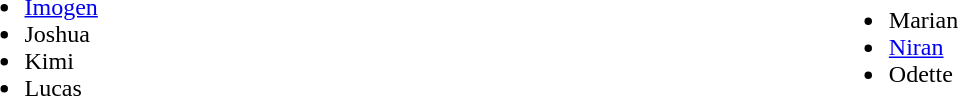<table width="90%">
<tr>
<td><br><ul><li><a href='#'>Imogen</a></li><li>Joshua</li><li>Kimi</li><li>Lucas</li></ul></td>
<td><br><ul><li>Marian</li><li><a href='#'>Niran</a></li><li>Odette</li></ul></td>
</tr>
</table>
